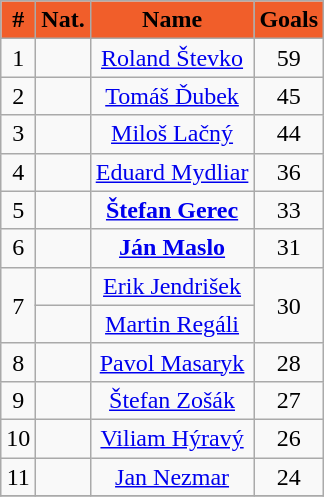<table class="wikitable" style="text-align:center;">
<tr>
<th style="color:black; background:#F15E2A;">#</th>
<th style="color:black; background:#F15E2A;">Nat.</th>
<th style="color:black; background:#F15E2A;">Name</th>
<th style="color:black; background:#F15E2A;">Goals</th>
</tr>
<tr>
<td>1</td>
<td></td>
<td><a href='#'>Roland Števko</a></td>
<td>59</td>
</tr>
<tr>
<td>2</td>
<td></td>
<td><a href='#'>Tomáš Ďubek</a></td>
<td>45</td>
</tr>
<tr>
<td>3</td>
<td></td>
<td><a href='#'>Miloš Lačný</a></td>
<td>44</td>
</tr>
<tr>
<td>4</td>
<td></td>
<td><a href='#'>Eduard Mydliar</a></td>
<td>36</td>
</tr>
<tr>
<td>5</td>
<td></td>
<td><strong><a href='#'>Štefan Gerec</a></strong></td>
<td>33</td>
</tr>
<tr>
<td>6</td>
<td></td>
<td><strong><a href='#'>Ján Maslo</a></strong></td>
<td>31</td>
</tr>
<tr>
<td rowspan=2>7</td>
<td></td>
<td><a href='#'>Erik Jendrišek</a></td>
<td rowspan=2>30</td>
</tr>
<tr>
<td></td>
<td><a href='#'>Martin Regáli</a></td>
</tr>
<tr>
<td>8</td>
<td></td>
<td><a href='#'>Pavol Masaryk</a></td>
<td>28</td>
</tr>
<tr>
<td>9</td>
<td></td>
<td><a href='#'>Štefan Zošák</a></td>
<td>27</td>
</tr>
<tr>
<td>10</td>
<td></td>
<td><a href='#'>Viliam Hýravý</a></td>
<td>26</td>
</tr>
<tr>
<td>11</td>
<td></td>
<td><a href='#'>Jan Nezmar</a></td>
<td>24</td>
</tr>
<tr>
</tr>
</table>
